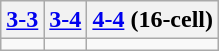<table class=wikitable>
<tr>
<th><a href='#'>3-3</a></th>
<th><a href='#'>3-4</a></th>
<th><a href='#'>4-4</a> (16-cell)</th>
</tr>
<tr>
<td></td>
<td></td>
<td></td>
</tr>
</table>
